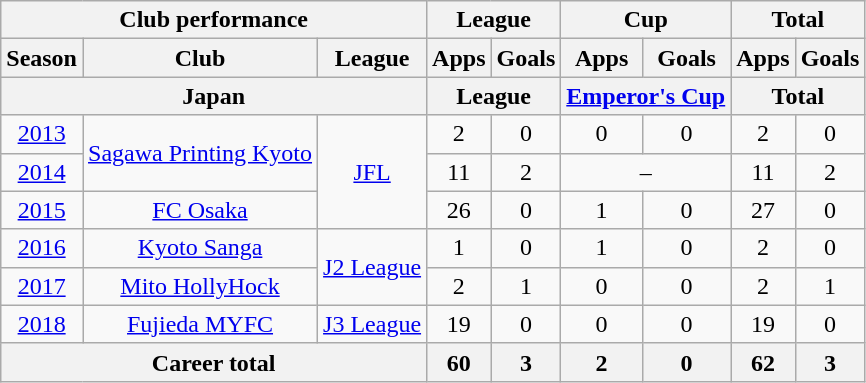<table class="wikitable" style="text-align:center">
<tr>
<th colspan=3>Club performance</th>
<th colspan=2>League</th>
<th colspan=2>Cup</th>
<th colspan=2>Total</th>
</tr>
<tr>
<th>Season</th>
<th>Club</th>
<th>League</th>
<th>Apps</th>
<th>Goals</th>
<th>Apps</th>
<th>Goals</th>
<th>Apps</th>
<th>Goals</th>
</tr>
<tr>
<th colspan=3>Japan</th>
<th colspan=2>League</th>
<th colspan=2><a href='#'>Emperor's Cup</a></th>
<th colspan=2>Total</th>
</tr>
<tr>
<td><a href='#'>2013</a></td>
<td rowspan="2"><a href='#'>Sagawa Printing Kyoto</a></td>
<td rowspan="3"><a href='#'>JFL</a></td>
<td>2</td>
<td>0</td>
<td>0</td>
<td>0</td>
<td>2</td>
<td>0</td>
</tr>
<tr>
<td><a href='#'>2014</a></td>
<td>11</td>
<td>2</td>
<td colspan="2">–</td>
<td>11</td>
<td>2</td>
</tr>
<tr>
<td><a href='#'>2015</a></td>
<td><a href='#'>FC Osaka</a></td>
<td>26</td>
<td>0</td>
<td>1</td>
<td>0</td>
<td>27</td>
<td>0</td>
</tr>
<tr>
<td><a href='#'>2016</a></td>
<td><a href='#'>Kyoto Sanga</a></td>
<td rowspan="2"><a href='#'>J2 League</a></td>
<td>1</td>
<td>0</td>
<td>1</td>
<td>0</td>
<td>2</td>
<td>0</td>
</tr>
<tr>
<td><a href='#'>2017</a></td>
<td><a href='#'>Mito HollyHock</a></td>
<td>2</td>
<td>1</td>
<td>0</td>
<td>0</td>
<td>2</td>
<td>1</td>
</tr>
<tr>
<td><a href='#'>2018</a></td>
<td><a href='#'>Fujieda MYFC</a></td>
<td><a href='#'>J3 League</a></td>
<td>19</td>
<td>0</td>
<td>0</td>
<td>0</td>
<td>19</td>
<td>0</td>
</tr>
<tr>
<th colspan=3>Career total</th>
<th>60</th>
<th>3</th>
<th>2</th>
<th>0</th>
<th>62</th>
<th>3</th>
</tr>
</table>
